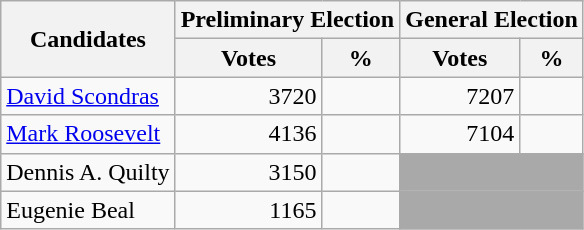<table class=wikitable>
<tr>
<th colspan=1 rowspan=2><strong>Candidates</strong></th>
<th colspan=2><strong>Preliminary Election</strong></th>
<th colspan=2><strong>General Election</strong></th>
</tr>
<tr>
<th>Votes</th>
<th>%</th>
<th>Votes</th>
<th>%</th>
</tr>
<tr>
<td><a href='#'>David Scondras</a></td>
<td align="right">3720</td>
<td align="right"></td>
<td align="right">7207</td>
<td align="right"></td>
</tr>
<tr>
<td><a href='#'>Mark Roosevelt</a></td>
<td align="right">4136</td>
<td align="right"></td>
<td align="right">7104</td>
<td align="right"></td>
</tr>
<tr>
<td>Dennis A. Quilty</td>
<td align="right">3150</td>
<td align="right"></td>
<td colspan=2 bgcolor=darkgray> </td>
</tr>
<tr>
<td>Eugenie Beal</td>
<td align="right">1165</td>
<td align="right"></td>
<td colspan=2 bgcolor=darkgray> </td>
</tr>
</table>
